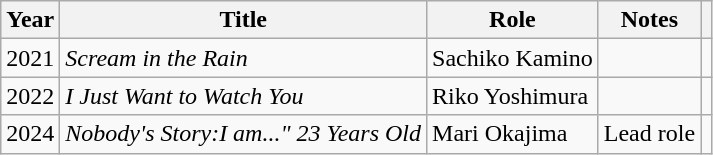<table class="wikitable plainrowheaders sortable">
<tr>
<th>Year</th>
<th>Title</th>
<th>Role</th>
<th class="unsortable">Notes</th>
<th class="unsortable"></th>
</tr>
<tr>
<td>2021</td>
<td><em>Scream in the Rain</em></td>
<td>Sachiko Kamino</td>
<td></td>
<td></td>
</tr>
<tr>
<td>2022</td>
<td><em>I Just Want to Watch You</em></td>
<td>Riko Yoshimura</td>
<td></td>
<td></td>
</tr>
<tr>
<td>2024</td>
<td><em>Nobody's Story:I am..." 23 Years Old</em></td>
<td>Mari Okajima</td>
<td>Lead role</td>
<td></td>
</tr>
</table>
